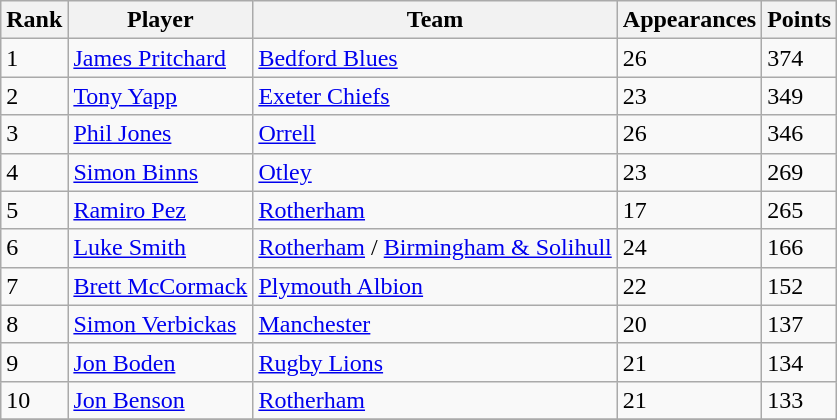<table class="wikitable">
<tr>
<th>Rank</th>
<th>Player</th>
<th>Team</th>
<th>Appearances</th>
<th>Points</th>
</tr>
<tr>
<td>1</td>
<td> <a href='#'>James Pritchard</a></td>
<td><a href='#'>Bedford Blues</a></td>
<td>26</td>
<td>374</td>
</tr>
<tr>
<td>2</td>
<td> <a href='#'>Tony Yapp</a></td>
<td><a href='#'>Exeter Chiefs</a></td>
<td>23</td>
<td>349</td>
</tr>
<tr>
<td>3</td>
<td> <a href='#'>Phil Jones</a></td>
<td><a href='#'>Orrell</a></td>
<td>26</td>
<td>346</td>
</tr>
<tr>
<td>4</td>
<td> <a href='#'>Simon Binns</a></td>
<td><a href='#'>Otley</a></td>
<td>23</td>
<td>269</td>
</tr>
<tr>
<td>5</td>
<td> <a href='#'>Ramiro Pez</a></td>
<td><a href='#'>Rotherham</a></td>
<td>17</td>
<td>265</td>
</tr>
<tr>
<td>6</td>
<td> <a href='#'>Luke Smith</a></td>
<td><a href='#'>Rotherham</a> / <a href='#'>Birmingham & Solihull</a></td>
<td>24</td>
<td>166</td>
</tr>
<tr>
<td>7</td>
<td> <a href='#'>Brett McCormack</a></td>
<td><a href='#'>Plymouth Albion</a></td>
<td>22</td>
<td>152</td>
</tr>
<tr>
<td>8</td>
<td> <a href='#'>Simon Verbickas</a></td>
<td><a href='#'>Manchester</a></td>
<td>20</td>
<td>137</td>
</tr>
<tr>
<td>9</td>
<td> <a href='#'>Jon Boden</a></td>
<td><a href='#'>Rugby Lions</a></td>
<td>21</td>
<td>134</td>
</tr>
<tr>
<td>10</td>
<td> <a href='#'>Jon Benson</a></td>
<td><a href='#'>Rotherham</a></td>
<td>21</td>
<td>133</td>
</tr>
<tr>
</tr>
</table>
